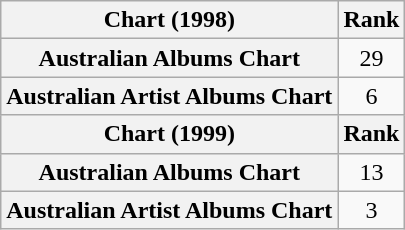<table class="wikitable sortable plainrowheaders" style="text-align:center">
<tr>
<th scope="col">Chart (1998)</th>
<th scope="col">Rank</th>
</tr>
<tr>
<th scope="row">Australian Albums Chart</th>
<td>29</td>
</tr>
<tr>
<th scope="row">Australian Artist Albums Chart</th>
<td>6</td>
</tr>
<tr>
<th scope="col">Chart (1999)</th>
<th scope="col">Rank</th>
</tr>
<tr>
<th scope="row">Australian Albums Chart</th>
<td>13</td>
</tr>
<tr>
<th scope="row">Australian Artist Albums Chart</th>
<td>3</td>
</tr>
</table>
